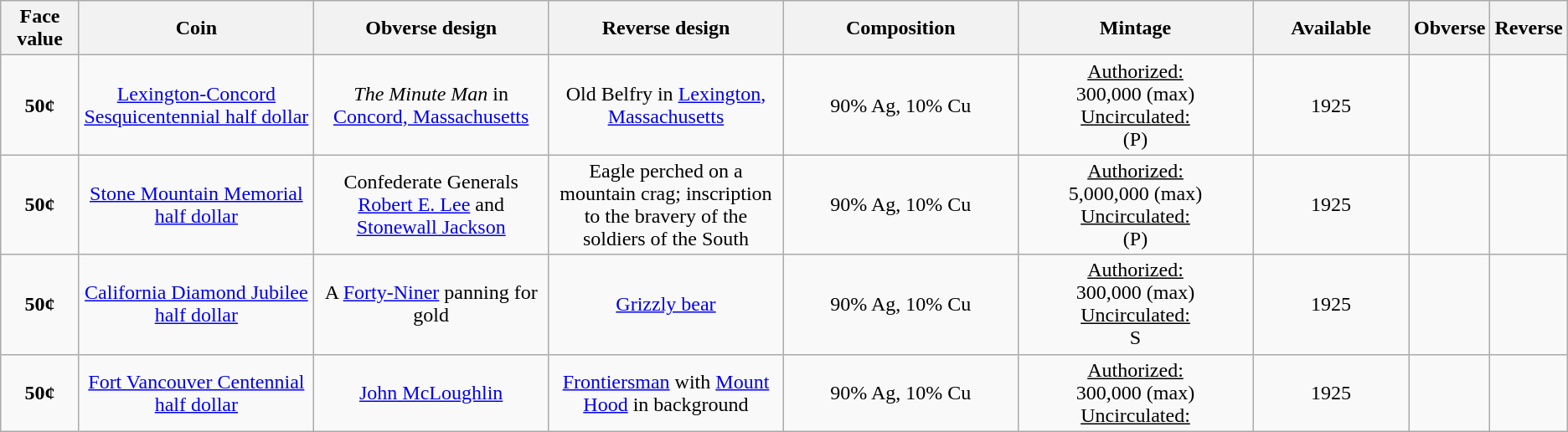<table class="wikitable">
<tr>
<th width="5%">Face value</th>
<th width="15%">Coin</th>
<th width="15%">Obverse design</th>
<th width="15%">Reverse design</th>
<th width="15%">Composition</th>
<th width="15%">Mintage</th>
<th width="10%">Available</th>
<th>Obverse</th>
<th>Reverse</th>
</tr>
<tr>
<td align="center"><strong>50¢</strong></td>
<td align="center"><a href='#'>Lexington-Concord Sesquicentennial half dollar</a></td>
<td align="center"><em>The Minute Man</em> in <a href='#'>Concord, Massachusetts</a></td>
<td align="center">Old Belfry in <a href='#'>Lexington, Massachusetts</a></td>
<td align="center">90% Ag, 10% Cu</td>
<td align="center"><u>Authorized:</u><br>300,000 (max)<br><u>Uncirculated:</u><br> (P)</td>
<td align="center">1925</td>
<td></td>
<td></td>
</tr>
<tr>
<td align="center"><strong>50¢</strong></td>
<td align="center"><a href='#'>Stone Mountain Memorial half dollar</a></td>
<td align="center">Confederate Generals <a href='#'>Robert E. Lee</a> and <a href='#'>Stonewall Jackson</a></td>
<td align="center">Eagle perched on a mountain crag; inscription to the bravery of the soldiers of the South</td>
<td align="center">90% Ag, 10% Cu</td>
<td align="center"><u>Authorized:</u><br>5,000,000 (max)<br><u>Uncirculated:</u><br> (P)</td>
<td align="center">1925</td>
<td></td>
<td></td>
</tr>
<tr>
<td align="center"><strong>50¢</strong></td>
<td align="center"><a href='#'>California Diamond Jubilee half dollar</a></td>
<td align="center">A <a href='#'>Forty-Niner</a> panning for gold</td>
<td align="center"><a href='#'>Grizzly bear</a></td>
<td align="center">90% Ag, 10% Cu</td>
<td align="center"><u>Authorized:</u><br>300,000 (max)<br><u>Uncirculated:</u><br> S</td>
<td align="center">1925</td>
<td></td>
<td></td>
</tr>
<tr>
<td align="center"><strong>50¢</strong></td>
<td align="center"><a href='#'>Fort Vancouver Centennial half dollar</a></td>
<td align="center"><a href='#'>John McLoughlin</a></td>
<td align="center"><a href='#'>Frontiersman</a> with <a href='#'>Mount Hood</a> in background</td>
<td align="center">90% Ag, 10% Cu</td>
<td align="center"><u>Authorized:</u><br>300,000 (max)<br><u>Uncirculated:</u><br> </td>
<td align="center">1925</td>
<td></td>
<td></td>
</tr>
</table>
